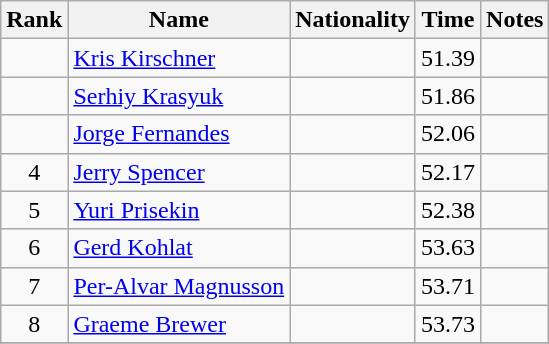<table class="wikitable sortable" style="text-align:center">
<tr>
<th>Rank</th>
<th>Name</th>
<th>Nationality</th>
<th>Time</th>
<th>Notes</th>
</tr>
<tr>
<td></td>
<td align="left"><a href='#'>Kris Kirschner</a></td>
<td align="left"></td>
<td>51.39</td>
<td></td>
</tr>
<tr>
<td></td>
<td align="left"><a href='#'>Serhiy Krasyuk</a></td>
<td align="left"></td>
<td>51.86</td>
<td></td>
</tr>
<tr>
<td></td>
<td align="left"><a href='#'>Jorge Fernandes</a></td>
<td align="left"></td>
<td>52.06</td>
<td></td>
</tr>
<tr>
<td>4</td>
<td align="left"><a href='#'>Jerry Spencer</a></td>
<td align="left"></td>
<td>52.17</td>
<td></td>
</tr>
<tr>
<td>5</td>
<td align="left"><a href='#'>Yuri Prisekin</a></td>
<td align="left"></td>
<td>52.38</td>
<td></td>
</tr>
<tr>
<td>6</td>
<td align="left"><a href='#'>Gerd Kohlat</a></td>
<td align="left"></td>
<td>53.63</td>
<td></td>
</tr>
<tr>
<td>7</td>
<td align="left"><a href='#'>Per-Alvar Magnusson</a></td>
<td align="left"></td>
<td>53.71</td>
<td></td>
</tr>
<tr>
<td>8</td>
<td align="left"><a href='#'>Graeme Brewer</a></td>
<td align="left"></td>
<td>53.73</td>
<td></td>
</tr>
<tr>
</tr>
</table>
